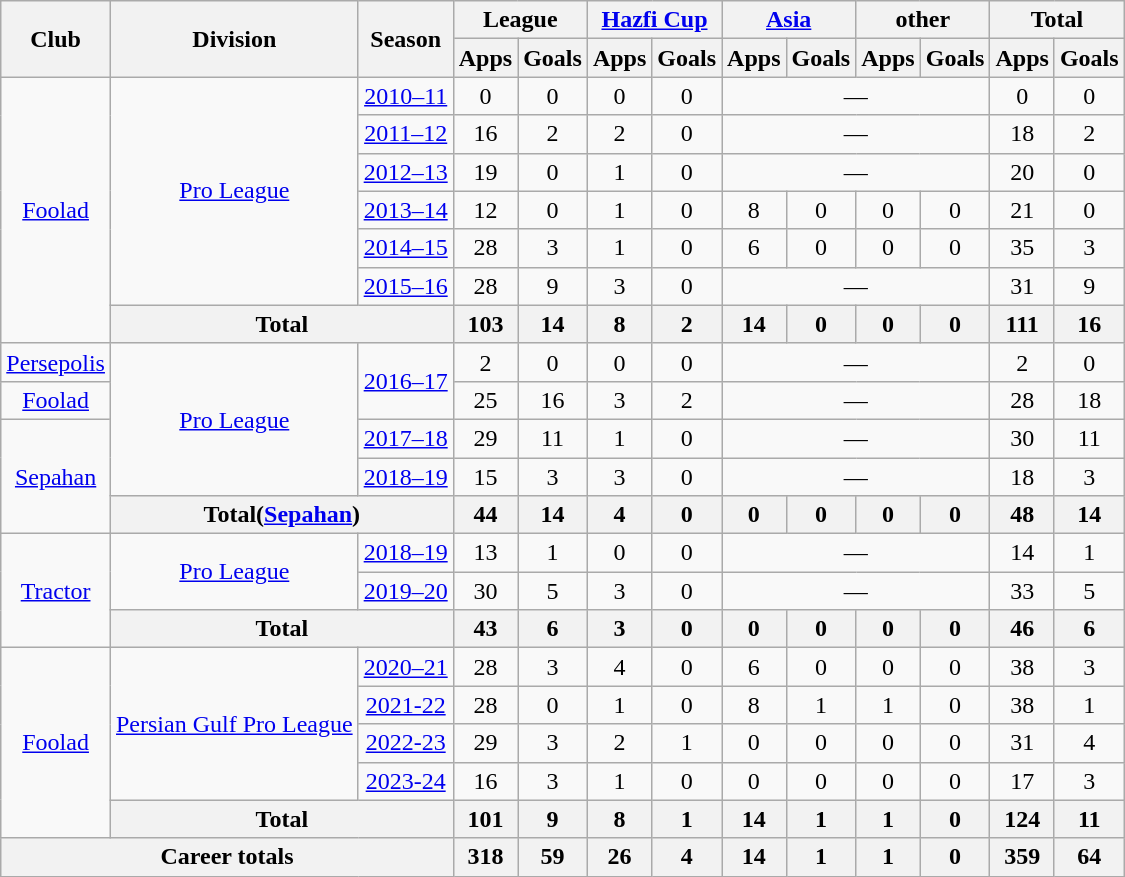<table class="wikitable" style="text-align: center;">
<tr>
<th rowspan="2">Club</th>
<th rowspan="2">Division</th>
<th rowspan="2">Season</th>
<th colspan="2">League</th>
<th colspan="2"><a href='#'>Hazfi Cup</a></th>
<th colspan="2"><a href='#'>Asia</a></th>
<th colspan=2>other</th>
<th colspan="2">Total</th>
</tr>
<tr>
<th>Apps</th>
<th>Goals</th>
<th>Apps</th>
<th>Goals</th>
<th>Apps</th>
<th>Goals</th>
<th>Apps</th>
<th>Goals</th>
<th>Apps</th>
<th>Goals</th>
</tr>
<tr>
<td rowspan="7"><a href='#'>Foolad</a></td>
<td rowspan="6"><a href='#'>Pro League</a></td>
<td><a href='#'>2010–11</a></td>
<td>0</td>
<td>0</td>
<td>0</td>
<td>0</td>
<td colspan=4>—</td>
<td>0</td>
<td>0</td>
</tr>
<tr>
<td><a href='#'>2011–12</a></td>
<td>16</td>
<td>2</td>
<td>2</td>
<td>0</td>
<td colspan=4>—</td>
<td>18</td>
<td>2</td>
</tr>
<tr>
<td><a href='#'>2012–13</a></td>
<td>19</td>
<td>0</td>
<td>1</td>
<td>0</td>
<td colspan=4>—</td>
<td>20</td>
<td>0</td>
</tr>
<tr>
<td><a href='#'>2013–14</a></td>
<td>12</td>
<td>0</td>
<td>1</td>
<td>0</td>
<td>8</td>
<td>0</td>
<td>0</td>
<td>0</td>
<td>21</td>
<td>0</td>
</tr>
<tr>
<td><a href='#'>2014–15</a></td>
<td>28</td>
<td>3</td>
<td>1</td>
<td>0</td>
<td>6</td>
<td>0</td>
<td>0</td>
<td>0</td>
<td>35</td>
<td>3</td>
</tr>
<tr>
<td><a href='#'>2015–16</a></td>
<td>28</td>
<td>9</td>
<td>3</td>
<td>0</td>
<td colspan=4>—</td>
<td>31</td>
<td>9</td>
</tr>
<tr>
<th colspan="2">Total</th>
<th>103</th>
<th>14</th>
<th>8</th>
<th>2</th>
<th>14</th>
<th>0</th>
<th>0</th>
<th>0</th>
<th>111</th>
<th>16</th>
</tr>
<tr>
<td rowspan="1"><a href='#'>Persepolis</a></td>
<td rowspan="4"><a href='#'>Pro League</a></td>
<td rowspan="2"><a href='#'>2016–17</a></td>
<td>2</td>
<td>0</td>
<td>0</td>
<td>0</td>
<td colspan=4>—</td>
<td>2</td>
<td>0</td>
</tr>
<tr>
<td rowspan="1"><a href='#'>Foolad</a></td>
<td>25</td>
<td>16</td>
<td>3</td>
<td>2</td>
<td colspan=4>—</td>
<td>28</td>
<td>18</td>
</tr>
<tr>
<td rowspan="3"><a href='#'>Sepahan</a></td>
<td><a href='#'>2017–18</a></td>
<td>29</td>
<td>11</td>
<td>1</td>
<td>0</td>
<td colspan=4>—</td>
<td>30</td>
<td>11</td>
</tr>
<tr>
<td><a href='#'>2018–19</a></td>
<td>15</td>
<td>3</td>
<td>3</td>
<td>0</td>
<td colspan=4>—</td>
<td>18</td>
<td>3</td>
</tr>
<tr>
<th colspan="2">Total(<a href='#'>Sepahan</a>)</th>
<th>44</th>
<th>14</th>
<th>4</th>
<th>0</th>
<th>0</th>
<th>0</th>
<th>0</th>
<th>0</th>
<th>48</th>
<th>14</th>
</tr>
<tr>
<td rowspan="3"><a href='#'>Tractor</a></td>
<td rowspan="2"><a href='#'>Pro League</a></td>
<td><a href='#'>2018–19</a></td>
<td>13</td>
<td>1</td>
<td>0</td>
<td>0</td>
<td colspan=4>—</td>
<td>14</td>
<td>1</td>
</tr>
<tr>
<td><a href='#'>2019–20</a></td>
<td>30</td>
<td>5</td>
<td>3</td>
<td>0</td>
<td colspan="4" rowspan="1">—</td>
<td>33</td>
<td>5</td>
</tr>
<tr>
<th colspan=2>Total</th>
<th>43</th>
<th>6</th>
<th>3</th>
<th>0</th>
<th>0</th>
<th>0</th>
<th>0</th>
<th>0</th>
<th>46</th>
<th>6</th>
</tr>
<tr>
<td rowspan="5"><a href='#'>Foolad</a></td>
<td rowspan="4"><a href='#'>Persian Gulf Pro League</a></td>
<td><a href='#'>2020–21</a></td>
<td>28</td>
<td>3</td>
<td>4</td>
<td>0</td>
<td>6</td>
<td>0</td>
<td>0</td>
<td>0</td>
<td>38</td>
<td>3</td>
</tr>
<tr>
<td><a href='#'>2021-22</a></td>
<td>28</td>
<td>0</td>
<td>1</td>
<td>0</td>
<td>8</td>
<td>1</td>
<td>1</td>
<td>0</td>
<td>38</td>
<td>1</td>
</tr>
<tr>
<td><a href='#'>2022-23</a></td>
<td>29</td>
<td>3</td>
<td>2</td>
<td>1</td>
<td>0</td>
<td>0</td>
<td>0</td>
<td>0</td>
<td>31</td>
<td>4</td>
</tr>
<tr>
<td><a href='#'>2023-24</a></td>
<td>16</td>
<td>3</td>
<td>1</td>
<td>0</td>
<td>0</td>
<td>0</td>
<td>0</td>
<td>0</td>
<td>17</td>
<td>3</td>
</tr>
<tr>
<th colspan=2>Total</th>
<th>101</th>
<th>9</th>
<th>8</th>
<th>1</th>
<th>14</th>
<th>1</th>
<th>1</th>
<th>0</th>
<th>124</th>
<th>11</th>
</tr>
<tr>
<th colspan=3>Career totals</th>
<th>318</th>
<th>59</th>
<th>26</th>
<th>4</th>
<th>14</th>
<th>1</th>
<th>1</th>
<th>0</th>
<th>359</th>
<th>64</th>
</tr>
</table>
